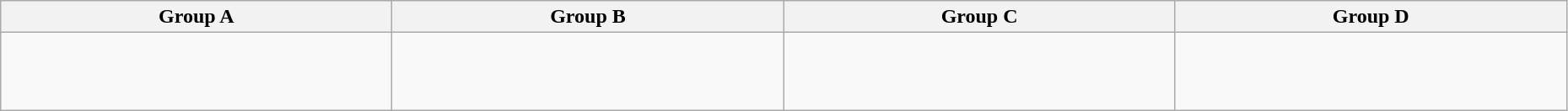<table class="wikitable" width=98%>
<tr>
<th width=25%>Group A</th>
<th width=25%>Group B</th>
<th width=25%>Group C</th>
<th width=25%>Group D</th>
</tr>
<tr>
<td><br><br><br></td>
<td><br><br><br></td>
<td><br><br><br></td>
<td><br><br><br></td>
</tr>
</table>
